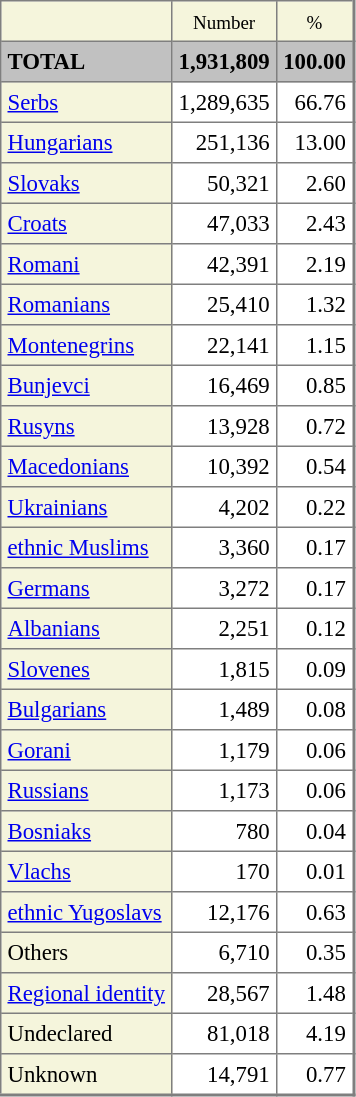<table border=1 cellpadding=4 cellspacing=0 class="toccolours" style="align: left; margin: 0.5em 0 0 0; border-style: solid; border: 1px solid #7f7f7f; border-right-width: 2px; border-bottom-width: 2px; border-collapse: collapse; font-size: 95%;">
<tr>
<td style="background:#F5F5DC;"></td>
<td style="background:#F5F5DC;" align="center"><small>Number</small></td>
<td style="background:#F5F5DC;" align="center"><small>%</small></td>
</tr>
<tr>
<td style="background:#c1c1c1;"><strong>TOTAL</strong></td>
<td style="background:#c1c1c1;"><strong>1,931,809</strong></td>
<td style="background:#c1c1c1;"><strong>100.00</strong></td>
</tr>
<tr>
<td style="background:#F5F5DC;"><a href='#'>Serbs</a></td>
<td align="right">1,289,635</td>
<td align="right">66.76</td>
</tr>
<tr>
<td style="background:#F5F5DC;"><a href='#'>Hungarians</a></td>
<td align="right">251,136</td>
<td align="right">13.00</td>
</tr>
<tr>
<td style="background:#F5F5DC;"><a href='#'>Slovaks</a></td>
<td align="right">50,321</td>
<td align="right">2.60</td>
</tr>
<tr>
<td style="background:#F5F5DC;"><a href='#'>Croats</a></td>
<td align="right">47,033</td>
<td align="right">2.43</td>
</tr>
<tr>
<td style="background:#F5F5DC;"><a href='#'>Romani</a></td>
<td align="right">42,391</td>
<td align="right">2.19</td>
</tr>
<tr>
<td style="background:#F5F5DC;"><a href='#'>Romanians</a></td>
<td align="right">25,410</td>
<td align="right">1.32</td>
</tr>
<tr>
<td style="background:#F5F5DC;"><a href='#'>Montenegrins</a></td>
<td align="right">22,141</td>
<td align="right">1.15</td>
</tr>
<tr>
<td style="background:#F5F5DC;"><a href='#'>Bunjevci</a></td>
<td align="right">16,469</td>
<td align="right">0.85</td>
</tr>
<tr>
<td style="background:#F5F5DC;"><a href='#'>Rusyns</a></td>
<td align="right">13,928</td>
<td align="right">0.72</td>
</tr>
<tr>
<td style="background:#F5F5DC;"><a href='#'>Macedonians</a></td>
<td align="right">10,392</td>
<td align="right">0.54</td>
</tr>
<tr>
<td style="background:#F5F5DC;"><a href='#'>Ukrainians</a></td>
<td align="right">4,202</td>
<td align="right">0.22</td>
</tr>
<tr>
<td style="background:#F5F5DC;"><a href='#'>ethnic Muslims</a></td>
<td align="right">3,360</td>
<td align="right">0.17</td>
</tr>
<tr>
<td style="background:#F5F5DC;"><a href='#'>Germans</a></td>
<td align="right">3,272</td>
<td align="right">0.17</td>
</tr>
<tr>
<td style="background:#F5F5DC;"><a href='#'>Albanians</a></td>
<td align="right">2,251</td>
<td align="right">0.12</td>
</tr>
<tr>
<td style="background:#F5F5DC;"><a href='#'>Slovenes</a></td>
<td align="right">1,815</td>
<td align="right">0.09</td>
</tr>
<tr>
<td style="background:#F5F5DC;"><a href='#'>Bulgarians</a></td>
<td align="right">1,489</td>
<td align="right">0.08</td>
</tr>
<tr>
<td style="background:#F5F5DC;"><a href='#'>Gorani</a></td>
<td align="right">1,179</td>
<td align="right">0.06</td>
</tr>
<tr>
<td style="background:#F5F5DC;"><a href='#'>Russians</a></td>
<td align="right">1,173</td>
<td align="right">0.06</td>
</tr>
<tr>
<td style="background:#F5F5DC;"><a href='#'>Bosniaks</a></td>
<td align="right">780</td>
<td align="right">0.04</td>
</tr>
<tr>
<td style="background:#F5F5DC;"><a href='#'>Vlachs</a></td>
<td align="right">170</td>
<td align="right">0.01</td>
</tr>
<tr>
<td style="background:#F5F5DC;"><a href='#'>ethnic Yugoslavs</a></td>
<td align="right">12,176</td>
<td align="right">0.63</td>
</tr>
<tr>
<td style="background:#F5F5DC;">Others</td>
<td align="right">6,710</td>
<td align="right">0.35</td>
</tr>
<tr>
<td style="background:#F5F5DC;"><a href='#'>Regional identity</a></td>
<td align="right">28,567</td>
<td align="right">1.48</td>
</tr>
<tr>
<td style="background:#F5F5DC;">Undeclared</td>
<td align="right">81,018</td>
<td align="right">4.19</td>
</tr>
<tr>
<td style="background:#F5F5DC;">Unknown</td>
<td align="right">14,791</td>
<td align="right">0.77</td>
</tr>
</table>
